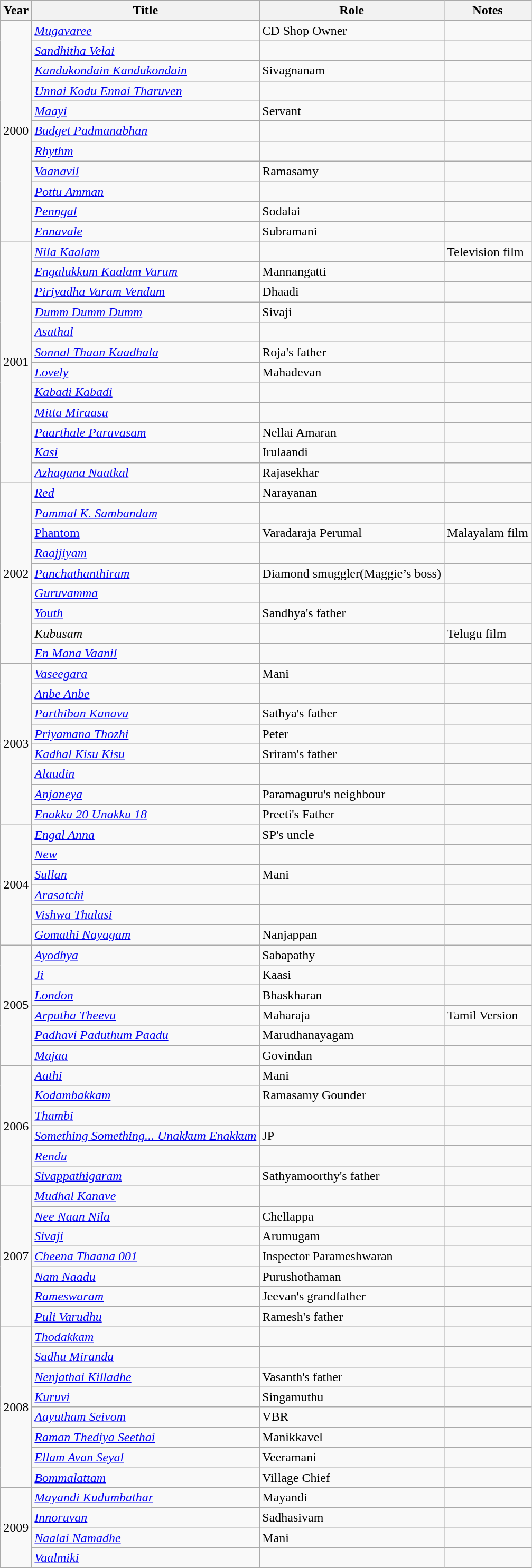<table class="wikitable sortable plainrowheaders">
<tr>
<th scope="col">Year</th>
<th scope="col">Title</th>
<th scope="col">Role</th>
<th scope="col" class="unsortable">Notes</th>
</tr>
<tr>
<td rowspan="11">2000</td>
<td><em><a href='#'>Mugavaree</a></em></td>
<td>CD Shop Owner</td>
<td></td>
</tr>
<tr>
<td><em><a href='#'>Sandhitha Velai</a></em></td>
<td></td>
<td></td>
</tr>
<tr>
<td><em><a href='#'>Kandukondain Kandukondain</a></em></td>
<td>Sivagnanam</td>
<td></td>
</tr>
<tr>
<td><em><a href='#'>Unnai Kodu Ennai Tharuven</a></em></td>
<td></td>
<td></td>
</tr>
<tr>
<td><em><a href='#'>Maayi</a></em></td>
<td>Servant</td>
<td></td>
</tr>
<tr>
<td><em><a href='#'>Budget Padmanabhan</a></em></td>
<td></td>
<td></td>
</tr>
<tr>
<td><em><a href='#'>Rhythm</a></em></td>
<td></td>
<td></td>
</tr>
<tr>
<td><em><a href='#'>Vaanavil</a></em></td>
<td>Ramasamy</td>
<td></td>
</tr>
<tr>
<td><em><a href='#'>Pottu Amman</a></em></td>
<td></td>
<td></td>
</tr>
<tr>
<td><em><a href='#'>Penngal</a></em></td>
<td>Sodalai</td>
<td></td>
</tr>
<tr>
<td><em><a href='#'>Ennavale</a></em></td>
<td>Subramani</td>
<td></td>
</tr>
<tr>
<td rowspan="12">2001</td>
<td><em><a href='#'>Nila Kaalam</a></em></td>
<td></td>
<td>Television film</td>
</tr>
<tr>
<td><em><a href='#'>Engalukkum Kaalam Varum</a></em></td>
<td>Mannangatti</td>
<td></td>
</tr>
<tr>
<td><em><a href='#'>Piriyadha Varam Vendum</a></em></td>
<td>Dhaadi</td>
<td></td>
</tr>
<tr>
<td><em><a href='#'>Dumm Dumm Dumm</a></em></td>
<td>Sivaji</td>
<td></td>
</tr>
<tr>
<td><em><a href='#'>Asathal</a></em></td>
<td></td>
<td></td>
</tr>
<tr>
<td><em><a href='#'>Sonnal Thaan Kaadhala</a></em></td>
<td>Roja's father</td>
<td></td>
</tr>
<tr>
<td><em><a href='#'>Lovely</a></em></td>
<td>Mahadevan</td>
<td></td>
</tr>
<tr>
<td><em><a href='#'>Kabadi Kabadi</a></em></td>
<td></td>
<td></td>
</tr>
<tr>
<td><em><a href='#'>Mitta Miraasu</a></em></td>
<td></td>
<td></td>
</tr>
<tr>
<td><em><a href='#'>Paarthale Paravasam</a></em></td>
<td>Nellai Amaran</td>
<td></td>
</tr>
<tr>
<td><em><a href='#'>Kasi</a></em></td>
<td>Irulaandi</td>
<td></td>
</tr>
<tr>
<td><em><a href='#'>Azhagana Naatkal</a></em></td>
<td>Rajasekhar</td>
<td></td>
</tr>
<tr>
<td rowspan="9">2002</td>
<td><em><a href='#'>Red</a></em></td>
<td>Narayanan</td>
<td></td>
</tr>
<tr>
<td><em><a href='#'>Pammal K. Sambandam</a></em></td>
<td></td>
<td></td>
</tr>
<tr>
<td><em><a href='#'></em>Phantom<em></a></em></td>
<td>Varadaraja Perumal</td>
<td>Malayalam film</td>
</tr>
<tr>
<td><em><a href='#'>Raajjiyam</a></em></td>
<td></td>
<td></td>
</tr>
<tr>
<td><em><a href='#'>Panchathanthiram</a></em></td>
<td>Diamond smuggler(Maggie’s boss)</td>
<td></td>
</tr>
<tr>
<td><em><a href='#'>Guruvamma</a></em></td>
<td></td>
<td></td>
</tr>
<tr>
<td><em><a href='#'>Youth</a></em></td>
<td>Sandhya's father</td>
<td></td>
</tr>
<tr>
<td><em>Kubusam</em></td>
<td></td>
<td>Telugu film</td>
</tr>
<tr>
<td><em><a href='#'>En Mana Vaanil</a></em></td>
<td></td>
<td></td>
</tr>
<tr>
<td rowspan="8">2003</td>
<td><em><a href='#'>Vaseegara</a></em></td>
<td>Mani</td>
<td></td>
</tr>
<tr>
<td><em><a href='#'>Anbe Anbe</a></em></td>
<td></td>
<td></td>
</tr>
<tr>
<td><em><a href='#'>Parthiban Kanavu</a></em></td>
<td>Sathya's father</td>
<td></td>
</tr>
<tr>
<td><em><a href='#'>Priyamana Thozhi</a></em></td>
<td>Peter</td>
<td></td>
</tr>
<tr>
<td><em><a href='#'>Kadhal Kisu Kisu</a></em></td>
<td>Sriram's father</td>
<td></td>
</tr>
<tr>
<td><em><a href='#'>Alaudin</a></em></td>
<td></td>
<td></td>
</tr>
<tr>
<td><em><a href='#'>Anjaneya</a></em></td>
<td>Paramaguru's neighbour</td>
<td></td>
</tr>
<tr>
<td><em><a href='#'>Enakku 20 Unakku 18</a></em></td>
<td>Preeti's Father</td>
<td></td>
</tr>
<tr>
<td rowspan="6">2004</td>
<td><em><a href='#'>Engal Anna</a></em></td>
<td>SP's uncle</td>
<td></td>
</tr>
<tr>
<td><em><a href='#'>New</a></em></td>
<td></td>
<td></td>
</tr>
<tr>
<td><em><a href='#'>Sullan</a></em></td>
<td>Mani</td>
<td></td>
</tr>
<tr>
<td><em><a href='#'>Arasatchi</a></em></td>
<td></td>
<td></td>
</tr>
<tr>
<td><em><a href='#'>Vishwa Thulasi</a></em></td>
<td></td>
<td></td>
</tr>
<tr>
<td><em><a href='#'>Gomathi Nayagam</a></em></td>
<td>Nanjappan</td>
<td></td>
</tr>
<tr>
<td rowspan="6">2005</td>
<td><em><a href='#'>Ayodhya</a></em></td>
<td>Sabapathy</td>
<td></td>
</tr>
<tr>
<td><em><a href='#'>Ji</a></em></td>
<td>Kaasi</td>
<td></td>
</tr>
<tr>
<td><em><a href='#'>London</a></em></td>
<td>Bhaskharan</td>
<td></td>
</tr>
<tr>
<td><em><a href='#'>Arputha Theevu</a></em></td>
<td>Maharaja</td>
<td>Tamil Version</td>
</tr>
<tr>
<td><em><a href='#'>Padhavi Paduthum Paadu</a></em></td>
<td>Marudhanayagam</td>
<td></td>
</tr>
<tr>
<td><em><a href='#'>Majaa</a></em></td>
<td>Govindan</td>
<td></td>
</tr>
<tr>
<td rowspan="6">2006</td>
<td><em><a href='#'>Aathi</a></em></td>
<td>Mani</td>
<td></td>
</tr>
<tr>
<td><em><a href='#'>Kodambakkam</a></em></td>
<td>Ramasamy Gounder</td>
<td></td>
</tr>
<tr>
<td><em><a href='#'>Thambi</a></em></td>
<td></td>
<td></td>
</tr>
<tr>
<td><em><a href='#'>Something Something... Unakkum Enakkum</a></em></td>
<td>JP</td>
<td></td>
</tr>
<tr>
<td><em><a href='#'>Rendu</a></em></td>
<td></td>
<td></td>
</tr>
<tr>
<td><em><a href='#'>Sivappathigaram</a></em></td>
<td>Sathyamoorthy's father</td>
<td></td>
</tr>
<tr>
<td rowspan="7">2007</td>
<td><em><a href='#'>Mudhal Kanave</a></em></td>
<td></td>
<td></td>
</tr>
<tr>
<td><em><a href='#'>Nee Naan Nila</a></em></td>
<td>Chellappa</td>
<td></td>
</tr>
<tr>
<td><em><a href='#'>Sivaji</a></em></td>
<td>Arumugam</td>
<td></td>
</tr>
<tr>
<td><em><a href='#'>Cheena Thaana 001</a></em></td>
<td>Inspector Parameshwaran</td>
<td></td>
</tr>
<tr>
<td><em><a href='#'>Nam Naadu</a></em></td>
<td>Purushothaman</td>
<td></td>
</tr>
<tr>
<td><em><a href='#'>Rameswaram</a></em></td>
<td>Jeevan's grandfather</td>
<td></td>
</tr>
<tr>
<td><em><a href='#'>Puli Varudhu</a></em></td>
<td>Ramesh's father</td>
<td></td>
</tr>
<tr>
<td rowspan="8">2008</td>
<td><em><a href='#'>Thodakkam</a></em></td>
<td></td>
<td></td>
</tr>
<tr>
<td><em><a href='#'>Sadhu Miranda</a></em></td>
<td></td>
<td></td>
</tr>
<tr>
<td><em><a href='#'>Nenjathai Killadhe</a></em></td>
<td>Vasanth's father</td>
<td></td>
</tr>
<tr>
<td><em><a href='#'>Kuruvi</a></em></td>
<td>Singamuthu</td>
<td></td>
</tr>
<tr>
<td><em><a href='#'>Aayutham Seivom</a></em></td>
<td>VBR</td>
<td></td>
</tr>
<tr>
<td><em><a href='#'>Raman Thediya Seethai</a></em></td>
<td>Manikkavel</td>
<td></td>
</tr>
<tr>
<td><em><a href='#'>Ellam Avan Seyal</a></em></td>
<td>Veeramani</td>
<td></td>
</tr>
<tr>
<td><em><a href='#'>Bommalattam</a></em></td>
<td>Village Chief</td>
<td></td>
</tr>
<tr>
<td rowspan="4">2009</td>
<td><em><a href='#'>Mayandi Kudumbathar</a></em></td>
<td>Mayandi</td>
<td></td>
</tr>
<tr>
<td><em><a href='#'>Innoruvan</a></em></td>
<td>Sadhasivam</td>
<td></td>
</tr>
<tr>
<td><em><a href='#'>Naalai Namadhe</a></em></td>
<td>Mani</td>
<td></td>
</tr>
<tr>
<td><em><a href='#'>Vaalmiki</a></em></td>
<td></td>
<td></td>
</tr>
</table>
